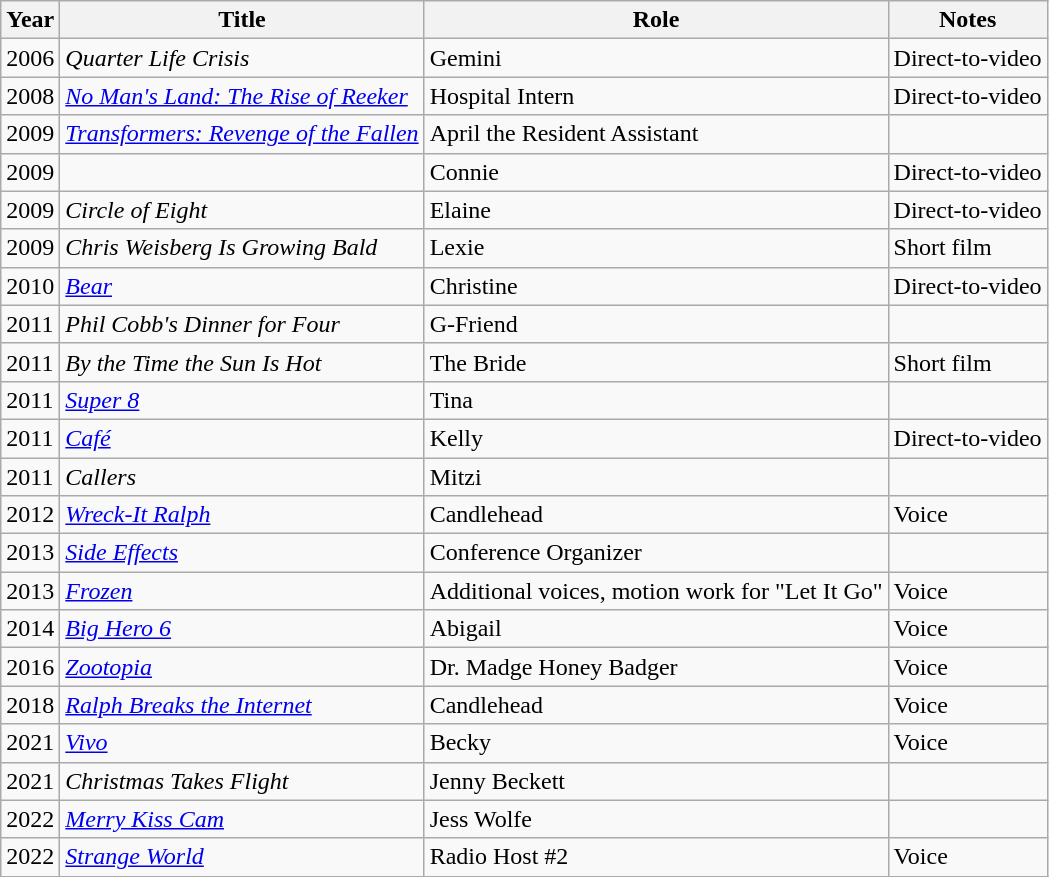<table class="wikitable sortable">
<tr>
<th>Year</th>
<th>Title</th>
<th>Role</th>
<th class="unsortable">Notes</th>
</tr>
<tr>
<td>2006</td>
<td><em>Quarter Life Crisis</em></td>
<td>Gemini</td>
<td>Direct-to-video</td>
</tr>
<tr>
<td>2008</td>
<td><em><a href='#'>No Man's Land: The Rise of Reeker</a></em></td>
<td>Hospital Intern</td>
<td>Direct-to-video</td>
</tr>
<tr>
<td>2009</td>
<td><em><a href='#'>Transformers: Revenge of the Fallen</a></em></td>
<td>April the Resident Assistant</td>
<td></td>
</tr>
<tr>
<td>2009</td>
<td><em></em></td>
<td>Connie</td>
<td>Direct-to-video</td>
</tr>
<tr>
<td>2009</td>
<td><em>Circle of Eight</em></td>
<td>Elaine</td>
<td>Direct-to-video</td>
</tr>
<tr>
<td>2009</td>
<td><em>Chris Weisberg Is Growing Bald</em></td>
<td>Lexie</td>
<td>Short film</td>
</tr>
<tr>
<td>2010</td>
<td><em><a href='#'>Bear</a></em></td>
<td>Christine</td>
<td>Direct-to-video</td>
</tr>
<tr>
<td>2011</td>
<td><em>Phil Cobb's Dinner for Four</em></td>
<td>G-Friend</td>
<td></td>
</tr>
<tr>
<td>2011</td>
<td><em>By the Time the Sun Is Hot</em></td>
<td>The Bride</td>
<td>Short film</td>
</tr>
<tr>
<td>2011</td>
<td><em><a href='#'>Super 8</a></em></td>
<td>Tina</td>
<td></td>
</tr>
<tr>
<td>2011</td>
<td><em><a href='#'>Café</a></em></td>
<td>Kelly</td>
<td>Direct-to-video</td>
</tr>
<tr>
<td>2011</td>
<td><em>Callers</em></td>
<td>Mitzi</td>
<td></td>
</tr>
<tr>
<td>2012</td>
<td><em><a href='#'>Wreck-It Ralph</a></em></td>
<td>Candlehead</td>
<td>Voice</td>
</tr>
<tr>
<td>2013</td>
<td><em><a href='#'>Side Effects</a></em></td>
<td>Conference Organizer</td>
<td></td>
</tr>
<tr>
<td>2013</td>
<td><em><a href='#'>Frozen</a></em></td>
<td>Additional voices, motion work for "Let It Go"</td>
<td>Voice</td>
</tr>
<tr>
<td>2014</td>
<td><em><a href='#'>Big Hero 6</a></em></td>
<td>Abigail</td>
<td>Voice</td>
</tr>
<tr>
<td>2016</td>
<td><em><a href='#'>Zootopia</a></em></td>
<td>Dr. Madge Honey Badger</td>
<td>Voice</td>
</tr>
<tr>
<td>2018</td>
<td><em><a href='#'>Ralph Breaks the Internet</a></em></td>
<td>Candlehead</td>
<td>Voice</td>
</tr>
<tr>
<td>2021</td>
<td><em><a href='#'>Vivo</a></em></td>
<td>Becky</td>
<td>Voice</td>
</tr>
<tr>
<td>2021</td>
<td><em>Christmas Takes Flight</em></td>
<td>Jenny Beckett</td>
<td></td>
</tr>
<tr>
<td>2022</td>
<td><em><a href='#'>Merry Kiss Cam</a></em></td>
<td>Jess Wolfe</td>
<td></td>
</tr>
<tr>
<td>2022</td>
<td><em><a href='#'>Strange World</a></em></td>
<td>Radio Host #2</td>
<td>Voice</td>
</tr>
</table>
